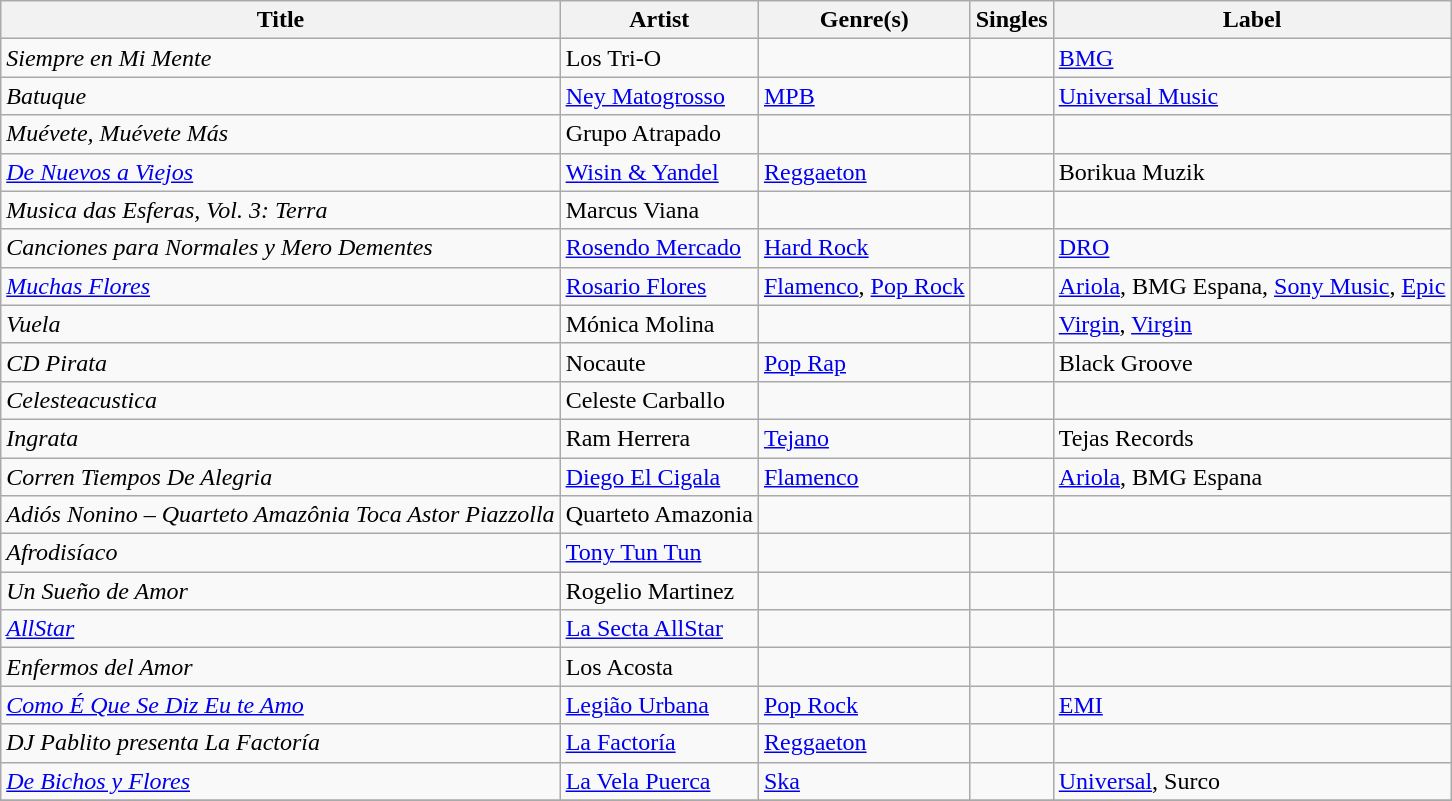<table class="wikitable sortable" style="text-align: left;">
<tr>
<th>Title</th>
<th>Artist</th>
<th>Genre(s)</th>
<th>Singles</th>
<th>Label</th>
</tr>
<tr>
<td><em>Siempre en Mi Mente</em></td>
<td>Los Tri-O</td>
<td></td>
<td></td>
<td><a href='#'>BMG</a></td>
</tr>
<tr>
<td><em>Batuque</em></td>
<td><a href='#'>Ney Matogrosso</a></td>
<td><a href='#'>MPB</a></td>
<td></td>
<td><a href='#'>Universal Music</a></td>
</tr>
<tr>
<td><em>Muévete, Muévete Más</em></td>
<td>Grupo Atrapado</td>
<td></td>
<td></td>
<td></td>
</tr>
<tr>
<td><em><a href='#'>De Nuevos a Viejos</a></em></td>
<td><a href='#'>Wisin & Yandel</a></td>
<td><a href='#'>Reggaeton</a></td>
<td></td>
<td>Borikua Muzik</td>
</tr>
<tr>
<td><em>Musica das Esferas, Vol. 3: Terra</em></td>
<td>Marcus Viana</td>
<td></td>
<td></td>
<td></td>
</tr>
<tr>
<td><em>Canciones para Normales y Mero Dementes</em></td>
<td><a href='#'>Rosendo Mercado</a></td>
<td><a href='#'>Hard Rock</a></td>
<td></td>
<td><a href='#'>DRO</a></td>
</tr>
<tr>
<td><em><a href='#'>Muchas Flores</a></em></td>
<td><a href='#'>Rosario Flores</a></td>
<td><a href='#'>Flamenco</a>, <a href='#'>Pop Rock</a></td>
<td></td>
<td><a href='#'>Ariola</a>, BMG Espana, <a href='#'>Sony Music</a>, <a href='#'>Epic</a></td>
</tr>
<tr>
<td><em>Vuela</em></td>
<td>Mónica Molina</td>
<td></td>
<td></td>
<td><a href='#'>Virgin</a>, <a href='#'>Virgin</a></td>
</tr>
<tr>
<td><em>CD Pirata</em></td>
<td>Nocaute</td>
<td><a href='#'>Pop Rap</a></td>
<td></td>
<td>Black Groove</td>
</tr>
<tr>
<td><em>Celesteacustica</em></td>
<td>Celeste Carballo</td>
<td></td>
<td></td>
<td></td>
</tr>
<tr>
<td><em>Ingrata</em></td>
<td>Ram Herrera</td>
<td><a href='#'>Tejano</a></td>
<td></td>
<td>Tejas Records</td>
</tr>
<tr>
<td><em>Corren Tiempos De Alegria</em></td>
<td><a href='#'>Diego El Cigala</a></td>
<td><a href='#'>Flamenco</a></td>
<td></td>
<td><a href='#'>Ariola</a>, BMG Espana</td>
</tr>
<tr>
<td><em>Adiós Nonino – Quarteto Amazônia Toca Astor Piazzolla</em></td>
<td>Quarteto Amazonia</td>
<td></td>
<td></td>
<td></td>
</tr>
<tr>
<td><em>Afrodisíaco</em></td>
<td><a href='#'>Tony Tun Tun</a></td>
<td></td>
<td></td>
<td></td>
</tr>
<tr>
<td><em>Un Sueño de Amor</em></td>
<td>Rogelio Martinez</td>
<td></td>
<td></td>
<td></td>
</tr>
<tr>
<td><em><a href='#'>AllStar</a></em></td>
<td><a href='#'>La Secta AllStar</a></td>
<td></td>
<td></td>
<td></td>
</tr>
<tr>
<td><em>Enfermos del Amor</em></td>
<td>Los Acosta</td>
<td></td>
<td></td>
<td></td>
</tr>
<tr>
<td><em><a href='#'>Como É Que Se Diz Eu te Amo</a></em></td>
<td><a href='#'>Legião Urbana</a></td>
<td><a href='#'>Pop Rock</a></td>
<td></td>
<td><a href='#'>EMI</a></td>
</tr>
<tr>
<td><em>DJ Pablito presenta La Factoría</em></td>
<td><a href='#'>La Factoría</a></td>
<td><a href='#'>Reggaeton</a></td>
<td></td>
<td></td>
</tr>
<tr>
<td><em><a href='#'>De Bichos y Flores</a></em></td>
<td><a href='#'>La Vela Puerca</a></td>
<td><a href='#'>Ska</a></td>
<td></td>
<td><a href='#'>Universal</a>, Surco</td>
</tr>
<tr>
</tr>
</table>
